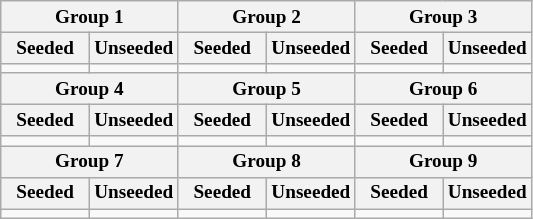<table class="wikitable" style="font-size:80%">
<tr>
<th colspan="2">Group 1</th>
<th colspan="2">Group 2</th>
<th colspan="2">Group 3</th>
</tr>
<tr>
<th width=16.7%>Seeded</th>
<th width=16.7%>Unseeded</th>
<th width=16.7%>Seeded</th>
<th width=16.7%>Unseeded</th>
<th width=16.6%>Seeded</th>
<th width=16.6%>Unseeded</th>
</tr>
<tr>
<td valign=top></td>
<td valign=top></td>
<td valign=top></td>
<td valign=top></td>
<td valign=top></td>
<td valign=top></td>
</tr>
<tr>
<th colspan="2">Group 4</th>
<th colspan="2">Group 5</th>
<th colspan="2">Group 6</th>
</tr>
<tr>
<th>Seeded</th>
<th>Unseeded</th>
<th>Seeded</th>
<th>Unseeded</th>
<th>Seeded</th>
<th>Unseeded</th>
</tr>
<tr>
<td valign=top></td>
<td valign=top></td>
<td valign=top></td>
<td valign=top></td>
<td valign=top></td>
<td valign=top></td>
</tr>
<tr>
<th colspan="2">Group 7</th>
<th colspan="2">Group 8</th>
<th colspan="2">Group 9</th>
</tr>
<tr>
<th>Seeded</th>
<th>Unseeded</th>
<th>Seeded</th>
<th>Unseeded</th>
<th>Seeded</th>
<th>Unseeded</th>
</tr>
<tr>
<td valign=top></td>
<td valign=top></td>
<td valign=top></td>
<td valign=top></td>
<td valign=top></td>
<td valign=top></td>
</tr>
</table>
